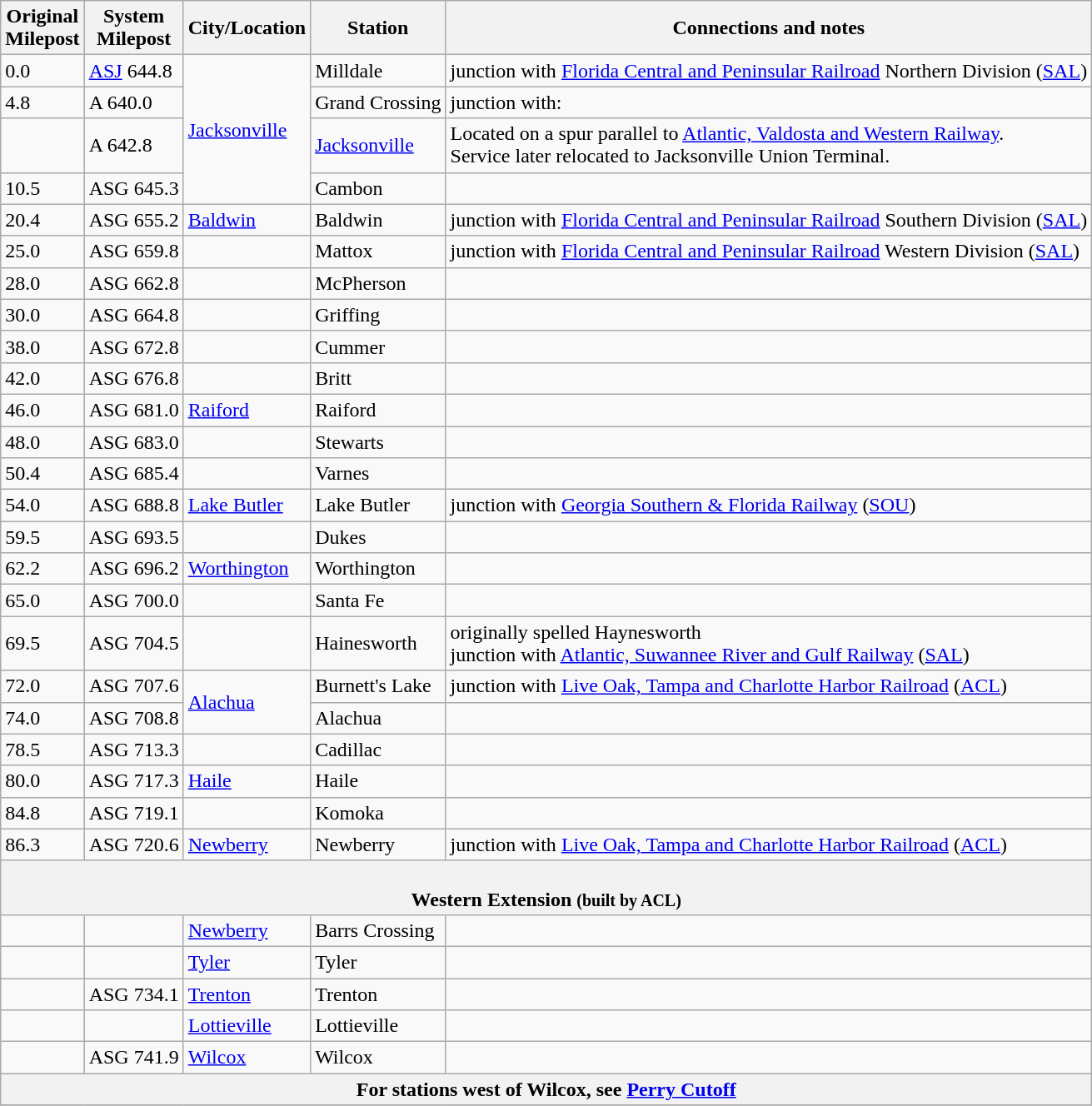<table class="wikitable">
<tr>
<th>Original<br>Milepost</th>
<th>System<br>Milepost</th>
<th>City/Location</th>
<th>Station</th>
<th>Connections and notes</th>
</tr>
<tr>
<td>0.0</td>
<td><a href='#'>ASJ</a> 644.8</td>
<td ! rowspan="4"><a href='#'>Jacksonville</a></td>
<td>Milldale</td>
<td>junction with <a href='#'>Florida Central and Peninsular Railroad</a> Northern Division (<a href='#'>SAL</a>)</td>
</tr>
<tr>
<td>4.8</td>
<td>A 640.0</td>
<td>Grand Crossing</td>
<td>junction with:<br></td>
</tr>
<tr>
<td></td>
<td>A 642.8</td>
<td><a href='#'>Jacksonville</a></td>
<td>Located on a spur parallel to <a href='#'>Atlantic, Valdosta and Western Railway</a>.<br>Service later relocated to Jacksonville Union Terminal.</td>
</tr>
<tr>
<td>10.5</td>
<td>ASG 645.3</td>
<td>Cambon</td>
<td></td>
</tr>
<tr>
<td>20.4</td>
<td>ASG 655.2</td>
<td><a href='#'>Baldwin</a></td>
<td>Baldwin</td>
<td>junction with <a href='#'>Florida Central and Peninsular Railroad</a> Southern Division (<a href='#'>SAL</a>)</td>
</tr>
<tr>
<td>25.0</td>
<td>ASG 659.8</td>
<td></td>
<td>Mattox</td>
<td>junction with <a href='#'>Florida Central and Peninsular Railroad</a> Western Division (<a href='#'>SAL</a>)</td>
</tr>
<tr>
<td>28.0</td>
<td>ASG 662.8</td>
<td></td>
<td>McPherson</td>
<td></td>
</tr>
<tr>
<td>30.0</td>
<td>ASG 664.8</td>
<td></td>
<td>Griffing</td>
<td></td>
</tr>
<tr>
<td>38.0</td>
<td>ASG 672.8</td>
<td></td>
<td>Cummer</td>
<td></td>
</tr>
<tr>
<td>42.0</td>
<td>ASG 676.8</td>
<td></td>
<td>Britt</td>
<td></td>
</tr>
<tr>
<td>46.0</td>
<td>ASG 681.0</td>
<td><a href='#'>Raiford</a></td>
<td>Raiford</td>
<td></td>
</tr>
<tr>
<td>48.0</td>
<td>ASG 683.0</td>
<td></td>
<td>Stewarts</td>
<td></td>
</tr>
<tr>
<td>50.4</td>
<td>ASG 685.4</td>
<td></td>
<td>Varnes</td>
<td></td>
</tr>
<tr>
<td>54.0</td>
<td>ASG 688.8</td>
<td><a href='#'>Lake Butler</a></td>
<td>Lake Butler</td>
<td>junction with <a href='#'>Georgia Southern & Florida Railway</a> (<a href='#'>SOU</a>)</td>
</tr>
<tr>
<td>59.5</td>
<td>ASG 693.5</td>
<td></td>
<td>Dukes</td>
<td></td>
</tr>
<tr>
<td>62.2</td>
<td>ASG 696.2</td>
<td><a href='#'>Worthington</a></td>
<td>Worthington</td>
<td></td>
</tr>
<tr>
<td>65.0</td>
<td>ASG 700.0</td>
<td></td>
<td>Santa Fe</td>
<td></td>
</tr>
<tr>
<td>69.5</td>
<td>ASG 704.5</td>
<td></td>
<td>Hainesworth</td>
<td>originally spelled Haynesworth<br>junction with <a href='#'>Atlantic, Suwannee River and Gulf Railway</a> (<a href='#'>SAL</a>)</td>
</tr>
<tr>
<td>72.0</td>
<td>ASG 707.6</td>
<td ! rowspan="2"><a href='#'>Alachua</a></td>
<td>Burnett's Lake</td>
<td>junction with <a href='#'>Live Oak, Tampa and Charlotte Harbor Railroad</a> (<a href='#'>ACL</a>)</td>
</tr>
<tr>
<td>74.0</td>
<td>ASG 708.8</td>
<td>Alachua</td>
<td></td>
</tr>
<tr>
<td>78.5</td>
<td>ASG 713.3</td>
<td></td>
<td>Cadillac</td>
<td></td>
</tr>
<tr>
<td>80.0</td>
<td>ASG 717.3</td>
<td><a href='#'>Haile</a></td>
<td>Haile</td>
<td></td>
</tr>
<tr>
<td>84.8</td>
<td>ASG 719.1</td>
<td></td>
<td>Komoka</td>
<td></td>
</tr>
<tr>
<td>86.3</td>
<td>ASG 720.6</td>
<td><a href='#'>Newberry</a></td>
<td>Newberry</td>
<td>junction with <a href='#'>Live Oak, Tampa and Charlotte Harbor Railroad</a> (<a href='#'>ACL</a>)</td>
</tr>
<tr>
<th colspan=6><br><strong>Western Extension</strong> <small>(built by ACL)</small></th>
</tr>
<tr>
<td></td>
<td></td>
<td><a href='#'>Newberry</a></td>
<td>Barrs Crossing</td>
<td></td>
</tr>
<tr>
<td></td>
<td></td>
<td><a href='#'>Tyler</a></td>
<td>Tyler</td>
<td></td>
</tr>
<tr>
<td></td>
<td>ASG 734.1</td>
<td><a href='#'>Trenton</a></td>
<td>Trenton</td>
<td></td>
</tr>
<tr>
<td></td>
<td></td>
<td><a href='#'>Lottieville</a></td>
<td>Lottieville</td>
<td></td>
</tr>
<tr>
<td></td>
<td>ASG 741.9</td>
<td><a href='#'>Wilcox</a></td>
<td>Wilcox</td>
<td></td>
</tr>
<tr>
<th colspan=5>For stations west of Wilcox, see <a href='#'>Perry Cutoff</a></th>
</tr>
<tr>
</tr>
</table>
